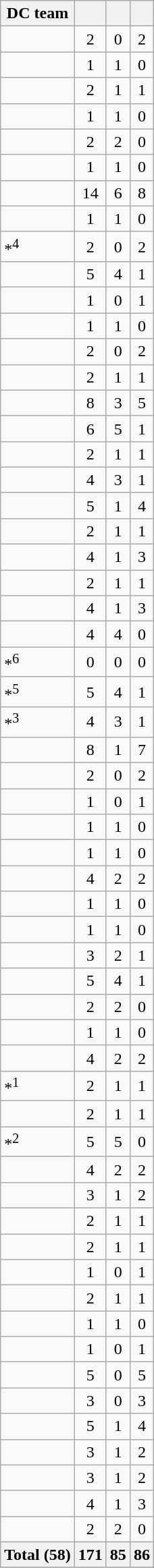<table class="wikitable sortable" style="text-align:center">
<tr>
<th>DC team</th>
<th><small></small></th>
<th><small></small></th>
<th><small></small></th>
</tr>
<tr>
<td align="left"></td>
<td>2</td>
<td>0</td>
<td>2</td>
</tr>
<tr>
<td align="left"></td>
<td>1</td>
<td>1</td>
<td>0</td>
</tr>
<tr>
<td align="left"></td>
<td>2</td>
<td>1</td>
<td>1</td>
</tr>
<tr>
<td align="left"></td>
<td>1</td>
<td>1</td>
<td>0</td>
</tr>
<tr>
<td align="left"></td>
<td>2</td>
<td>2</td>
<td>0</td>
</tr>
<tr>
<td align="left"></td>
<td>1</td>
<td>1</td>
<td>0</td>
</tr>
<tr>
<td align="left"></td>
<td>14</td>
<td>6</td>
<td>8</td>
</tr>
<tr>
<td align="left"></td>
<td>1</td>
<td>1</td>
<td>0</td>
</tr>
<tr>
<td align="left">   *<sup>4</sup></td>
<td>2</td>
<td>0</td>
<td>2</td>
</tr>
<tr>
<td align="left"></td>
<td>5</td>
<td>4</td>
<td>1</td>
</tr>
<tr>
<td align="left"></td>
<td>1</td>
<td>0</td>
<td>1</td>
</tr>
<tr>
<td align="left"></td>
<td>1</td>
<td>1</td>
<td>0</td>
</tr>
<tr>
<td align="left"></td>
<td>2</td>
<td>0</td>
<td>2</td>
</tr>
<tr>
<td align="left"></td>
<td>2</td>
<td>1</td>
<td>1</td>
</tr>
<tr>
<td align="left"></td>
<td>8</td>
<td>3</td>
<td>5</td>
</tr>
<tr>
<td align="left"></td>
<td>6</td>
<td>5</td>
<td>1</td>
</tr>
<tr>
<td align="left"></td>
<td>2</td>
<td>1</td>
<td>1</td>
</tr>
<tr>
<td align="left"></td>
<td>4</td>
<td>3</td>
<td>1</td>
</tr>
<tr>
<td align="left"></td>
<td>5</td>
<td>1</td>
<td>4</td>
</tr>
<tr>
<td align="left"></td>
<td>2</td>
<td>1</td>
<td>1</td>
</tr>
<tr>
<td align="left"></td>
<td>4</td>
<td>1</td>
<td>3</td>
</tr>
<tr>
<td align="left"></td>
<td>2</td>
<td>1</td>
<td>1</td>
</tr>
<tr>
<td align="left"></td>
<td>4</td>
<td>1</td>
<td>3</td>
</tr>
<tr>
<td align="left"></td>
<td>4</td>
<td>4</td>
<td>0</td>
</tr>
<tr>
<td align="left">   *<sup>6</sup></td>
<td>0</td>
<td>0</td>
<td>0</td>
</tr>
<tr>
<td align="left">   *<sup>5</sup></td>
<td>5</td>
<td>4</td>
<td>1</td>
</tr>
<tr>
<td align="left">   *<sup>3</sup></td>
<td>4</td>
<td>3</td>
<td>1</td>
</tr>
<tr>
<td align="left"></td>
<td>8</td>
<td>1</td>
<td>7</td>
</tr>
<tr>
<td align="left"></td>
<td>2</td>
<td>0</td>
<td>2</td>
</tr>
<tr>
<td align="left"></td>
<td>1</td>
<td>0</td>
<td>1</td>
</tr>
<tr>
<td align="left"></td>
<td>1</td>
<td>1</td>
<td>0</td>
</tr>
<tr>
<td align="left"></td>
<td>1</td>
<td>1</td>
<td>0</td>
</tr>
<tr>
<td align="left"></td>
<td>4</td>
<td>2</td>
<td>2</td>
</tr>
<tr>
<td align="left"></td>
<td>1</td>
<td>1</td>
<td>0</td>
</tr>
<tr>
<td align="left"></td>
<td>1</td>
<td>1</td>
<td>0</td>
</tr>
<tr>
<td align="left"></td>
<td>3</td>
<td>2</td>
<td>1</td>
</tr>
<tr>
<td align="left"></td>
<td>5</td>
<td>4</td>
<td>1</td>
</tr>
<tr>
<td align="left"></td>
<td>2</td>
<td>2</td>
<td>0</td>
</tr>
<tr>
<td align="left"></td>
<td>1</td>
<td>1</td>
<td>0</td>
</tr>
<tr>
<td align="left"></td>
<td>4</td>
<td>2</td>
<td>2</td>
</tr>
<tr>
<td align="left">   *<sup>1</sup></td>
<td>2</td>
<td>1</td>
<td>1</td>
</tr>
<tr>
<td align="left"></td>
<td>2</td>
<td>1</td>
<td>1</td>
</tr>
<tr>
<td align="left">   *<sup>2</sup></td>
<td>5</td>
<td>5</td>
<td>0</td>
</tr>
<tr>
<td align="left"></td>
<td>4</td>
<td>2</td>
<td>2</td>
</tr>
<tr>
<td align="left"></td>
<td>3</td>
<td>1</td>
<td>2</td>
</tr>
<tr>
<td align="left"></td>
<td>2</td>
<td>1</td>
<td>1</td>
</tr>
<tr>
<td align="left"></td>
<td>2</td>
<td>1</td>
<td>1</td>
</tr>
<tr>
<td align="left"></td>
<td>1</td>
<td>0</td>
<td>1</td>
</tr>
<tr>
<td align="left"></td>
<td>2</td>
<td>1</td>
<td>1</td>
</tr>
<tr>
<td align="left"></td>
<td>1</td>
<td>1</td>
<td>0</td>
</tr>
<tr>
<td align="left"></td>
<td>1</td>
<td>0</td>
<td>1</td>
</tr>
<tr>
<td align="left"></td>
<td>5</td>
<td>0</td>
<td>5</td>
</tr>
<tr>
<td align="left"></td>
<td>3</td>
<td>0</td>
<td>3</td>
</tr>
<tr>
<td align="left"></td>
<td>5</td>
<td>1</td>
<td>4</td>
</tr>
<tr>
<td align="left"></td>
<td>3</td>
<td>1</td>
<td>2</td>
</tr>
<tr>
<td align="left"></td>
<td>3</td>
<td>1</td>
<td>2</td>
</tr>
<tr>
<td align="left"></td>
<td>4</td>
<td>1</td>
<td>3</td>
</tr>
<tr>
<td align="left"></td>
<td>2</td>
<td>2</td>
<td>0</td>
</tr>
<tr>
<th align="left">Total (58)</th>
<th>171</th>
<th>85</th>
<th>86</th>
</tr>
<tr>
</tr>
</table>
